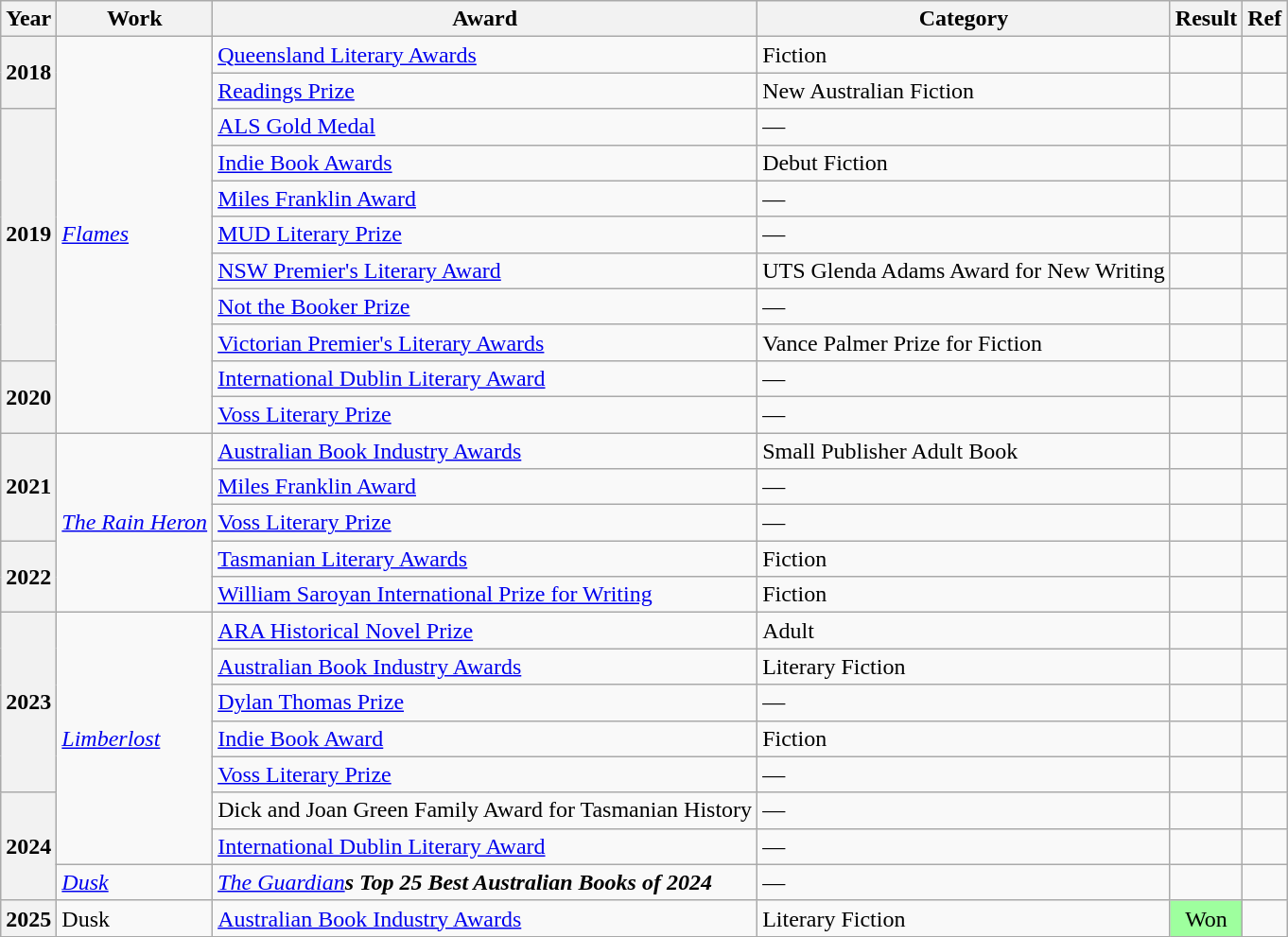<table class="wikitable sortable">
<tr>
<th>Year</th>
<th>Work</th>
<th>Award</th>
<th>Category</th>
<th>Result</th>
<th>Ref</th>
</tr>
<tr>
<th rowspan=2>2018</th>
<td rowspan="11"><em><a href='#'>Flames</a></em></td>
<td><a href='#'>Queensland Literary Awards</a></td>
<td>Fiction</td>
<td></td>
<td></td>
</tr>
<tr>
<td><a href='#'>Readings Prize</a></td>
<td>New Australian Fiction</td>
<td></td>
<td></td>
</tr>
<tr>
<th rowspan="7">2019</th>
<td><a href='#'>ALS Gold Medal</a></td>
<td>—</td>
<td></td>
<td></td>
</tr>
<tr>
<td><a href='#'>Indie Book Awards</a></td>
<td>Debut Fiction</td>
<td></td>
<td></td>
</tr>
<tr>
<td><a href='#'>Miles Franklin Award</a></td>
<td>—</td>
<td></td>
<td></td>
</tr>
<tr>
<td><a href='#'>MUD Literary Prize</a></td>
<td>—</td>
<td></td>
<td></td>
</tr>
<tr>
<td><a href='#'>NSW Premier's Literary Award</a></td>
<td>UTS Glenda Adams Award for New Writing</td>
<td></td>
<td></td>
</tr>
<tr>
<td><a href='#'>Not the Booker Prize</a></td>
<td>—</td>
<td></td>
<td></td>
</tr>
<tr>
<td><a href='#'>Victorian Premier's Literary Awards</a></td>
<td>Vance Palmer Prize for Fiction</td>
<td></td>
<td></td>
</tr>
<tr>
<th rowspan="2">2020</th>
<td><a href='#'>International Dublin Literary Award</a></td>
<td>—</td>
<td></td>
<td></td>
</tr>
<tr>
<td><a href='#'>Voss Literary Prize</a></td>
<td>—</td>
<td></td>
<td></td>
</tr>
<tr>
<th rowspan=3>2021</th>
<td rowspan="5"><em><a href='#'>The Rain Heron</a></em></td>
<td><a href='#'>Australian Book Industry Awards</a></td>
<td>Small Publisher Adult Book</td>
<td></td>
<td></td>
</tr>
<tr>
<td><a href='#'>Miles Franklin Award</a></td>
<td>—</td>
<td></td>
<td></td>
</tr>
<tr>
<td><a href='#'>Voss Literary Prize</a></td>
<td>—</td>
<td></td>
<td></td>
</tr>
<tr>
<th rowspan=2>2022</th>
<td><a href='#'>Tasmanian Literary Awards</a></td>
<td>Fiction</td>
<td></td>
<td></td>
</tr>
<tr>
<td><a href='#'>William Saroyan International Prize for Writing</a></td>
<td>Fiction</td>
<td></td>
<td></td>
</tr>
<tr>
<th rowspan="5">2023</th>
<td rowspan="7"><em><a href='#'>Limberlost</a></em></td>
<td><a href='#'>ARA Historical Novel Prize</a></td>
<td>Adult</td>
<td></td>
<td></td>
</tr>
<tr>
<td><a href='#'>Australian Book Industry Awards</a></td>
<td>Literary Fiction</td>
<td></td>
<td></td>
</tr>
<tr>
<td><a href='#'>Dylan Thomas Prize</a></td>
<td>—</td>
<td></td>
<td></td>
</tr>
<tr>
<td><a href='#'>Indie Book Award</a></td>
<td>Fiction</td>
<td></td>
<td></td>
</tr>
<tr>
<td><a href='#'>Voss Literary Prize</a></td>
<td>—</td>
<td></td>
<td></td>
</tr>
<tr>
<th rowspan="3">2024</th>
<td>Dick and Joan Green Family Award for Tasmanian History</td>
<td>—</td>
<td></td>
<td></td>
</tr>
<tr>
<td><a href='#'>International Dublin Literary Award</a></td>
<td>—</td>
<td></td>
<td></td>
</tr>
<tr>
<td><em><a href='#'>Dusk</a></em></td>
<td><em><a href='#'>The Guardian</a><strong>s Top 25 Best Australian Books of 2024</td>
<td>—</td>
<td></td>
<td></td>
</tr>
<tr>
<th>2025</th>
<td>Dusk</td>
<td><a href='#'>Australian Book Industry Awards</a></td>
<td>Literary Fiction</td>
<td style="background: #9EFF9E; color: #000; vertical-align: middle; text-align: center; " class="yes table-yes2 notheme">Won</td>
<td></td>
</tr>
</table>
